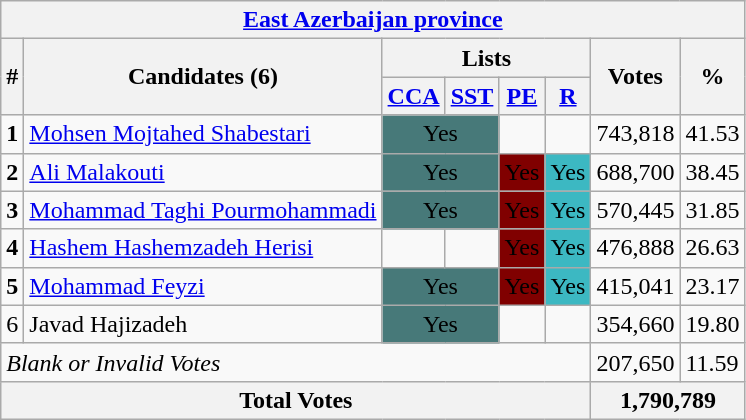<table class=wikitable style=text-align:left>
<tr>
<th colspan="8" align=center><a href='#'>East Azerbaijan province</a></th>
</tr>
<tr>
<th rowspan="2">#</th>
<th rowspan="2">Candidates (6)</th>
<th colspan="4">Lists</th>
<th rowspan="2">Votes</th>
<th rowspan="2">%</th>
</tr>
<tr>
<th><a href='#'>CCA</a></th>
<th><a href='#'>SST</a></th>
<th><a href='#'>PE</a></th>
<th><a href='#'>R</a></th>
</tr>
<tr>
<td><strong>1</strong></td>
<td><a href='#'>Mohsen Mojtahed Shabestari</a></td>
<td colspan="2" align=center style="background:#477979;"><span>Yes</span></td>
<td></td>
<td></td>
<td>743,818</td>
<td>41.53</td>
</tr>
<tr>
<td><strong>2</strong></td>
<td><a href='#'>Ali Malakouti</a></td>
<td colspan="2" align=center style="background:#477979;"><span>Yes</span></td>
<td style="background:#800000;"><span>Yes</span></td>
<td style="background:#3cb8c2;"><span>Yes</span></td>
<td>688,700</td>
<td>38.45</td>
</tr>
<tr>
<td><strong>3</strong></td>
<td><a href='#'>Mohammad Taghi Pourmohammadi</a></td>
<td colspan="2" align=center style="background:#477979;"><span>Yes</span></td>
<td style="background:#800000;"><span>Yes</span></td>
<td style="background:#3cb8c2;"><span>Yes</span></td>
<td>570,445</td>
<td>31.85</td>
</tr>
<tr>
<td><strong>4</strong></td>
<td><a href='#'>Hashem Hashemzadeh Herisi</a></td>
<td></td>
<td></td>
<td style="background:#800000;"><span>Yes</span></td>
<td style="background:#3cb8c2;"><span>Yes</span></td>
<td>476,888</td>
<td>26.63</td>
</tr>
<tr>
<td><strong>5</strong></td>
<td><a href='#'>Mohammad Feyzi</a></td>
<td colspan="2" align=center style="background:#477979;"><span>Yes</span></td>
<td style="background:#800000;"><span>Yes</span></td>
<td style="background:#3cb8c2;"><span>Yes</span></td>
<td>415,041</td>
<td>23.17</td>
</tr>
<tr>
<td>6</td>
<td>Javad Hajizadeh</td>
<td colspan="2" align=center style="background:#477979;"><span>Yes</span></td>
<td></td>
<td></td>
<td>354,660</td>
<td>19.80</td>
</tr>
<tr>
<td colspan="6"><em>Blank or Invalid Votes</em></td>
<td>207,650</td>
<td>11.59</td>
</tr>
<tr>
<th colspan="6">Total Votes</th>
<th colspan="2">1,790,789</th>
</tr>
</table>
